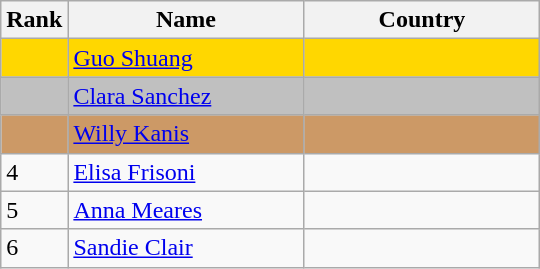<table class="wikitable">
<tr>
<th width=20>Rank</th>
<th width=150>Name</th>
<th width=150>Country</th>
</tr>
<tr bgcolor=gold>
<td></td>
<td><a href='#'>Guo Shuang</a></td>
<td></td>
</tr>
<tr bgcolor=silver>
<td></td>
<td><a href='#'>Clara Sanchez</a></td>
<td></td>
</tr>
<tr bgcolor=cc9966>
<td></td>
<td><a href='#'>Willy Kanis</a></td>
<td></td>
</tr>
<tr>
<td>4</td>
<td><a href='#'>Elisa Frisoni</a></td>
<td></td>
</tr>
<tr>
<td>5</td>
<td><a href='#'>Anna Meares</a></td>
<td></td>
</tr>
<tr>
<td>6</td>
<td><a href='#'>Sandie Clair</a></td>
<td></td>
</tr>
</table>
